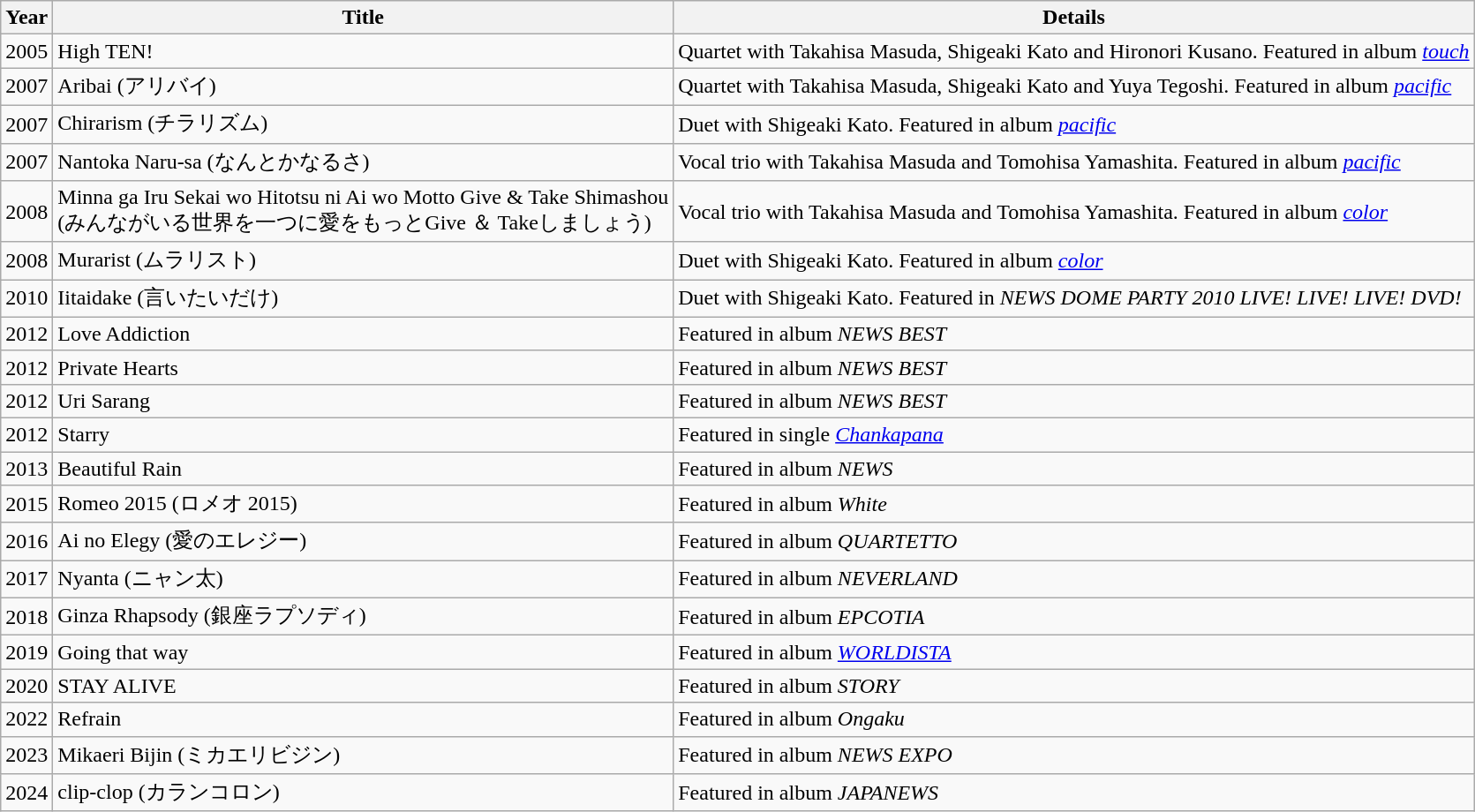<table class="wikitable">
<tr>
<th>Year</th>
<th>Title</th>
<th>Details</th>
</tr>
<tr>
<td>2005</td>
<td>High TEN!</td>
<td>Quartet with Takahisa Masuda, Shigeaki Kato and Hironori Kusano. Featured in album <a href='#'><em>touch</em></a></td>
</tr>
<tr>
<td>2007</td>
<td>Aribai (アリバイ)</td>
<td>Quartet with Takahisa Masuda, Shigeaki Kato and Yuya Tegoshi. Featured in album <em><a href='#'>pacific</a></em></td>
</tr>
<tr>
<td>2007</td>
<td>Chirarism (チラリズム)</td>
<td>Duet with Shigeaki Kato. Featured in album <a href='#'><em>pacific</em></a></td>
</tr>
<tr>
<td>2007</td>
<td>Nantoka Naru-sa (なんとかなるさ)</td>
<td>Vocal trio with Takahisa Masuda and Tomohisa Yamashita. Featured in album <a href='#'><em>pacific</em></a></td>
</tr>
<tr>
<td>2008</td>
<td>Minna ga Iru Sekai wo Hitotsu ni Ai wo Motto Give & Take Shimashou<br>(みんながいる世界を一つに愛をもっとGive ＆ Takeしましょう)</td>
<td>Vocal trio with Takahisa Masuda and Tomohisa Yamashita. Featured in album <em><a href='#'>color</a></em></td>
</tr>
<tr>
<td>2008</td>
<td>Murarist (ムラリスト)</td>
<td>Duet with Shigeaki Kato. Featured in album <em><a href='#'>color</a></em></td>
</tr>
<tr>
<td>2010</td>
<td>Iitaidake (言いたいだけ)</td>
<td>Duet with Shigeaki Kato. Featured in <em>NEWS DOME PARTY 2010 LIVE! LIVE! LIVE! DVD!</em></td>
</tr>
<tr>
<td>2012</td>
<td>Love Addiction</td>
<td>Featured in album <em>NEWS BEST</em></td>
</tr>
<tr>
<td>2012</td>
<td>Private Hearts</td>
<td>Featured in album <em>NEWS BEST</em></td>
</tr>
<tr>
<td>2012</td>
<td>Uri Sarang</td>
<td>Featured in album <em>NEWS BEST</em></td>
</tr>
<tr>
<td>2012</td>
<td>Starry</td>
<td>Featured in single <em><a href='#'>Chankapana</a></em></td>
</tr>
<tr>
<td>2013</td>
<td>Beautiful Rain</td>
<td>Featured in album <em>NEWS</em></td>
</tr>
<tr>
<td>2015</td>
<td>Romeo 2015 (ロメオ 2015)</td>
<td>Featured in album <em>White</em></td>
</tr>
<tr>
<td>2016</td>
<td>Ai no Elegy (愛のエレジー)</td>
<td>Featured in album <em>QUARTETTO</em></td>
</tr>
<tr>
<td>2017</td>
<td>Nyanta (ニャン太)</td>
<td>Featured in album <em>NEVERLAND</em></td>
</tr>
<tr>
<td>2018</td>
<td>Ginza Rhapsody (銀座ラプソディ)</td>
<td>Featured in album <em>EPCOTIA</em></td>
</tr>
<tr>
<td>2019</td>
<td>Going that way</td>
<td>Featured in album <em><a href='#'>WORLDISTA</a></em></td>
</tr>
<tr>
<td>2020</td>
<td>STAY ALIVE</td>
<td>Featured in album <em>STORY</em></td>
</tr>
<tr>
<td>2022</td>
<td>Refrain</td>
<td>Featured in album <em>Ongaku</em></td>
</tr>
<tr>
<td>2023</td>
<td>Mikaeri Bijin (ミカエリビジン)</td>
<td>Featured in album <em>NEWS EXPO</em></td>
</tr>
<tr>
<td>2024</td>
<td>clip-clop (カランコロン)</td>
<td>Featured in album <em>JAPANEWS</em></td>
</tr>
</table>
